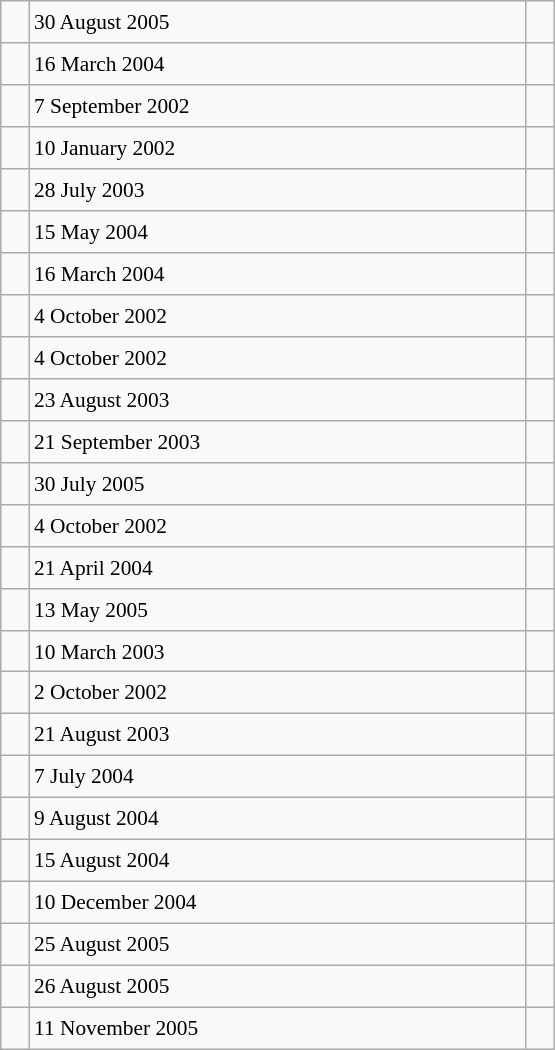<table class="wikitable" style="font-size: 89%; float: left; width: 26em; margin-right: 1em; height: 700px">
<tr>
<td></td>
<td>30 August 2005</td>
<td></td>
</tr>
<tr>
<td></td>
<td>16 March 2004</td>
<td></td>
</tr>
<tr>
<td></td>
<td>7 September 2002</td>
<td></td>
</tr>
<tr>
<td></td>
<td>10 January 2002</td>
<td></td>
</tr>
<tr>
<td></td>
<td>28 July 2003</td>
<td></td>
</tr>
<tr>
<td></td>
<td>15 May 2004</td>
<td></td>
</tr>
<tr>
<td></td>
<td>16 March 2004</td>
<td></td>
</tr>
<tr>
<td></td>
<td>4 October 2002</td>
<td></td>
</tr>
<tr>
<td></td>
<td>4 October 2002</td>
<td></td>
</tr>
<tr>
<td></td>
<td>23 August 2003</td>
<td></td>
</tr>
<tr>
<td></td>
<td>21 September 2003</td>
<td></td>
</tr>
<tr>
<td></td>
<td>30 July 2005</td>
<td></td>
</tr>
<tr>
<td></td>
<td>4 October 2002</td>
<td></td>
</tr>
<tr>
<td></td>
<td>21 April 2004</td>
<td></td>
</tr>
<tr>
<td></td>
<td>13 May 2005</td>
<td></td>
</tr>
<tr>
<td></td>
<td>10 March 2003</td>
<td></td>
</tr>
<tr>
<td></td>
<td>2 October 2002</td>
<td></td>
</tr>
<tr>
<td></td>
<td>21 August 2003</td>
<td></td>
</tr>
<tr>
<td></td>
<td>7 July 2004</td>
<td></td>
</tr>
<tr>
<td></td>
<td>9 August 2004</td>
<td></td>
</tr>
<tr>
<td></td>
<td>15 August 2004</td>
<td></td>
</tr>
<tr>
<td></td>
<td>10 December 2004</td>
<td></td>
</tr>
<tr>
<td></td>
<td>25 August 2005</td>
<td></td>
</tr>
<tr>
<td></td>
<td>26 August 2005</td>
<td></td>
</tr>
<tr>
<td></td>
<td>11 November 2005</td>
<td></td>
</tr>
</table>
